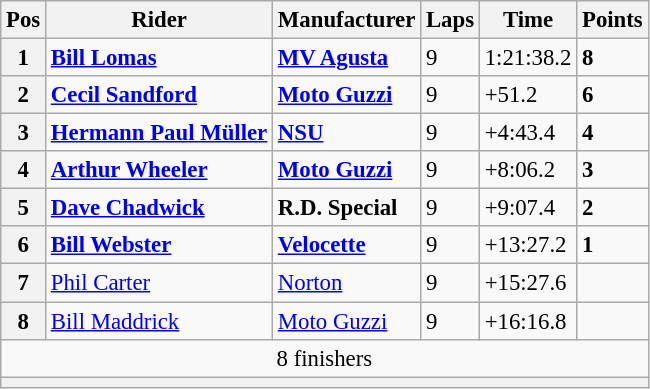<table class="wikitable" style="font-size: 95%;">
<tr>
<th>Pos</th>
<th>Rider</th>
<th>Manufacturer</th>
<th>Laps</th>
<th>Time</th>
<th>Points</th>
</tr>
<tr>
<th>1</th>
<td> <strong><a href='#'>Bill Lomas</a></strong></td>
<td><strong><a href='#'>MV Agusta</a></strong></td>
<td>9</td>
<td>1:21:38.2</td>
<td><strong>8</strong></td>
</tr>
<tr>
<th>2</th>
<td> <strong><a href='#'>Cecil Sandford</a></strong></td>
<td><strong><a href='#'>Moto Guzzi</a></strong></td>
<td>9</td>
<td>+51.2</td>
<td><strong>6</strong></td>
</tr>
<tr>
<th>3</th>
<td> <strong><a href='#'>Hermann Paul Müller</a></strong></td>
<td><strong><a href='#'>NSU</a></strong></td>
<td>9</td>
<td>+4:43.4</td>
<td><strong>4</strong></td>
</tr>
<tr>
<th>4</th>
<td> <strong><a href='#'>Arthur Wheeler</a></strong></td>
<td><strong><a href='#'>Moto Guzzi</a></strong></td>
<td>9</td>
<td>+8:06.2</td>
<td><strong>3</strong></td>
</tr>
<tr>
<th>5</th>
<td> <strong><a href='#'>Dave Chadwick</a></strong></td>
<td><strong>R.D. Special</strong></td>
<td>9</td>
<td>+9:07.4</td>
<td><strong>2</strong></td>
</tr>
<tr>
<th>6</th>
<td> <strong><a href='#'>Bill Webster</a></strong></td>
<td><strong><a href='#'>Velocette</a></strong></td>
<td>9</td>
<td>+13:27.2</td>
<td><strong>1</strong></td>
</tr>
<tr>
<th>7</th>
<td> <a href='#'>Phil Carter</a></td>
<td><a href='#'>Norton</a></td>
<td>9</td>
<td>+15:27.6</td>
<td></td>
</tr>
<tr>
<th>8</th>
<td> <a href='#'>Bill Maddrick</a></td>
<td><a href='#'>Moto Guzzi</a></td>
<td>9</td>
<td>+16:16.8</td>
<td></td>
</tr>
<tr>
<td colspan=6 align=center>8 finishers</td>
</tr>
<tr>
<th colspan=6></th>
</tr>
</table>
